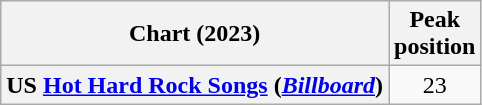<table class="wikitable sortable plainrowheaders" style="text-align:center">
<tr>
<th scope="col">Chart (2023)</th>
<th scope="col">Peak<br>position</th>
</tr>
<tr>
<th scope="row">US <a href='#'>Hot Hard Rock Songs</a> (<em><a href='#'>Billboard</a></em>)</th>
<td>23</td>
</tr>
</table>
